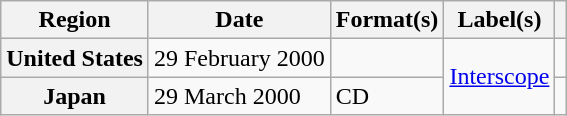<table class="wikitable plainrowheaders">
<tr>
<th scope="col">Region</th>
<th scope="col">Date</th>
<th scope="col">Format(s)</th>
<th scope="col">Label(s)</th>
<th scope="col"></th>
</tr>
<tr>
<th scope="row">United States</th>
<td>29 February 2000</td>
<td></td>
<td rowspan="2"><a href='#'>Interscope</a></td>
<td></td>
</tr>
<tr>
<th scope="row">Japan</th>
<td>29 March 2000</td>
<td>CD</td>
<td></td>
</tr>
</table>
